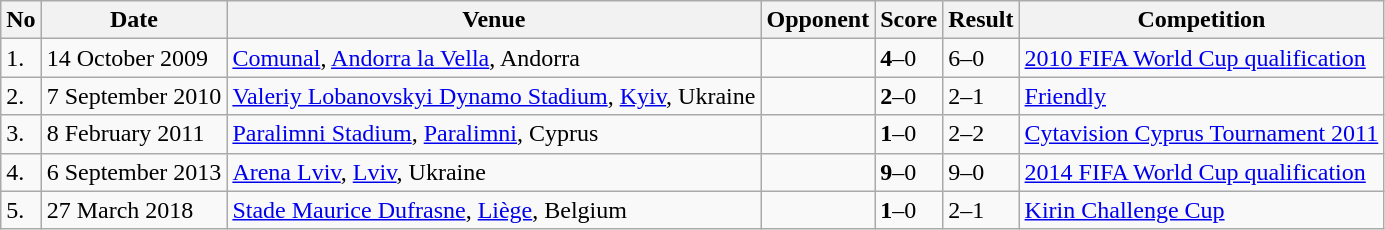<table class="wikitable">
<tr>
<th>No</th>
<th>Date</th>
<th>Venue</th>
<th>Opponent</th>
<th>Score</th>
<th>Result</th>
<th>Competition</th>
</tr>
<tr>
<td>1.</td>
<td>14 October 2009</td>
<td><a href='#'>Comunal</a>, <a href='#'>Andorra la Vella</a>, Andorra</td>
<td></td>
<td><strong>4</strong>–0</td>
<td>6–0</td>
<td><a href='#'>2010 FIFA World Cup qualification</a></td>
</tr>
<tr>
<td>2.</td>
<td>7 September 2010</td>
<td><a href='#'>Valeriy Lobanovskyi Dynamo Stadium</a>, <a href='#'>Kyiv</a>, Ukraine</td>
<td></td>
<td><strong>2</strong>–0</td>
<td>2–1</td>
<td><a href='#'>Friendly</a></td>
</tr>
<tr>
<td>3.</td>
<td>8 February 2011</td>
<td><a href='#'>Paralimni Stadium</a>, <a href='#'>Paralimni</a>, Cyprus</td>
<td></td>
<td><strong>1</strong>–0</td>
<td>2–2</td>
<td><a href='#'>Cytavision Cyprus Tournament 2011</a></td>
</tr>
<tr>
<td>4.</td>
<td>6 September 2013</td>
<td><a href='#'>Arena Lviv</a>, <a href='#'>Lviv</a>, Ukraine</td>
<td></td>
<td><strong>9</strong>–0</td>
<td>9–0</td>
<td><a href='#'>2014 FIFA World Cup qualification</a></td>
</tr>
<tr>
<td>5.</td>
<td>27 March 2018</td>
<td><a href='#'>Stade Maurice Dufrasne</a>, <a href='#'>Liège</a>, Belgium</td>
<td></td>
<td><strong>1</strong>–0</td>
<td>2–1</td>
<td><a href='#'>Kirin Challenge Cup</a></td>
</tr>
</table>
